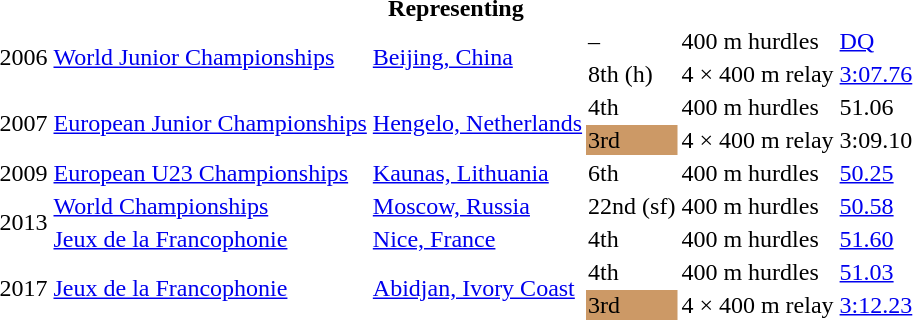<table>
<tr>
<th colspan="6">Representing </th>
</tr>
<tr>
<td rowspan=2>2006</td>
<td rowspan=2><a href='#'>World Junior Championships</a></td>
<td rowspan=2><a href='#'>Beijing, China</a></td>
<td>–</td>
<td>400 m hurdles</td>
<td><a href='#'>DQ</a></td>
</tr>
<tr>
<td>8th (h)</td>
<td>4 × 400 m relay</td>
<td><a href='#'>3:07.76</a></td>
</tr>
<tr>
<td rowspan=2>2007</td>
<td rowspan=2><a href='#'>European Junior Championships</a></td>
<td rowspan=2><a href='#'>Hengelo, Netherlands</a></td>
<td>4th</td>
<td>400 m hurdles</td>
<td>51.06</td>
</tr>
<tr>
<td bgcolor=cc9966>3rd</td>
<td>4 × 400 m relay</td>
<td>3:09.10</td>
</tr>
<tr>
<td>2009</td>
<td><a href='#'>European U23 Championships</a></td>
<td><a href='#'>Kaunas, Lithuania</a></td>
<td>6th</td>
<td>400 m hurdles</td>
<td><a href='#'>50.25</a></td>
</tr>
<tr>
<td rowspan=2>2013</td>
<td><a href='#'>World Championships</a></td>
<td><a href='#'>Moscow, Russia</a></td>
<td>22nd (sf)</td>
<td>400 m hurdles</td>
<td><a href='#'>50.58</a></td>
</tr>
<tr>
<td><a href='#'>Jeux de la Francophonie</a></td>
<td><a href='#'>Nice, France</a></td>
<td>4th</td>
<td>400 m hurdles</td>
<td><a href='#'>51.60</a></td>
</tr>
<tr>
<td rowspan=3>2017</td>
<td rowspan=2><a href='#'>Jeux de la Francophonie</a></td>
<td rowspan=2><a href='#'>Abidjan, Ivory Coast</a></td>
<td>4th</td>
<td>400 m hurdles</td>
<td><a href='#'>51.03</a></td>
</tr>
<tr>
<td bgcolor=cc9966>3rd</td>
<td>4 × 400 m relay</td>
<td><a href='#'>3:12.23</a></td>
</tr>
</table>
